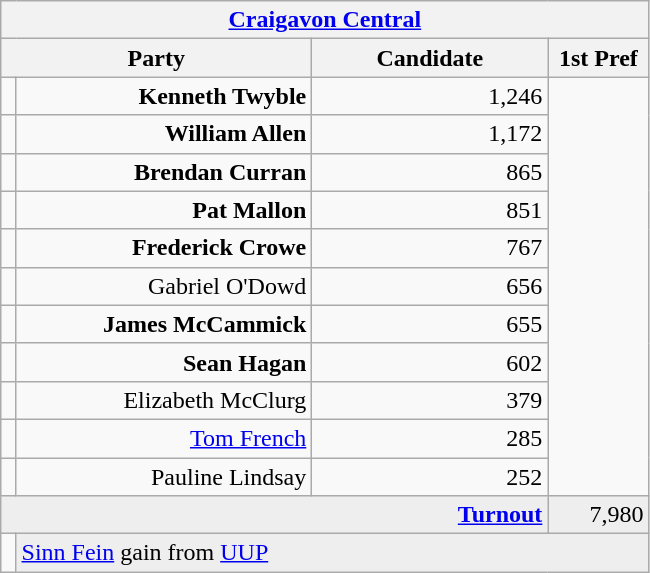<table class="wikitable">
<tr>
<th colspan="4" align="center"><a href='#'>Craigavon Central</a></th>
</tr>
<tr>
<th colspan="2" align="center" width=200>Party</th>
<th width=150>Candidate</th>
<th width=60>1st Pref</th>
</tr>
<tr>
<td></td>
<td align="right"><strong>Kenneth Twyble</strong></td>
<td align="right">1,246</td>
</tr>
<tr>
<td></td>
<td align="right"><strong>William Allen</strong></td>
<td align="right">1,172</td>
</tr>
<tr>
<td></td>
<td align="right"><strong>Brendan Curran</strong></td>
<td align="right">865</td>
</tr>
<tr>
<td></td>
<td align="right"><strong>Pat Mallon</strong></td>
<td align="right">851</td>
</tr>
<tr>
<td></td>
<td align="right"><strong>Frederick Crowe</strong></td>
<td align="right">767</td>
</tr>
<tr>
<td></td>
<td align="right">Gabriel O'Dowd</td>
<td align="right">656</td>
</tr>
<tr>
<td></td>
<td align="right"><strong>James McCammick</strong></td>
<td align="right">655</td>
</tr>
<tr>
<td></td>
<td align="right"><strong>Sean Hagan</strong></td>
<td align="right">602</td>
</tr>
<tr>
<td></td>
<td align="right">Elizabeth McClurg</td>
<td align="right">379</td>
</tr>
<tr>
<td></td>
<td align="right"><a href='#'>Tom French</a></td>
<td align="right">285</td>
</tr>
<tr>
<td></td>
<td align="right">Pauline Lindsay</td>
<td align="right">252</td>
</tr>
<tr bgcolor="EEEEEE">
<td colspan=3 align="right"><strong><a href='#'>Turnout</a></strong></td>
<td align="right">7,980</td>
</tr>
<tr>
<td bgcolor=></td>
<td colspan=3 bgcolor="EEEEEE"><a href='#'>Sinn Fein</a> gain from <a href='#'>UUP</a></td>
</tr>
</table>
